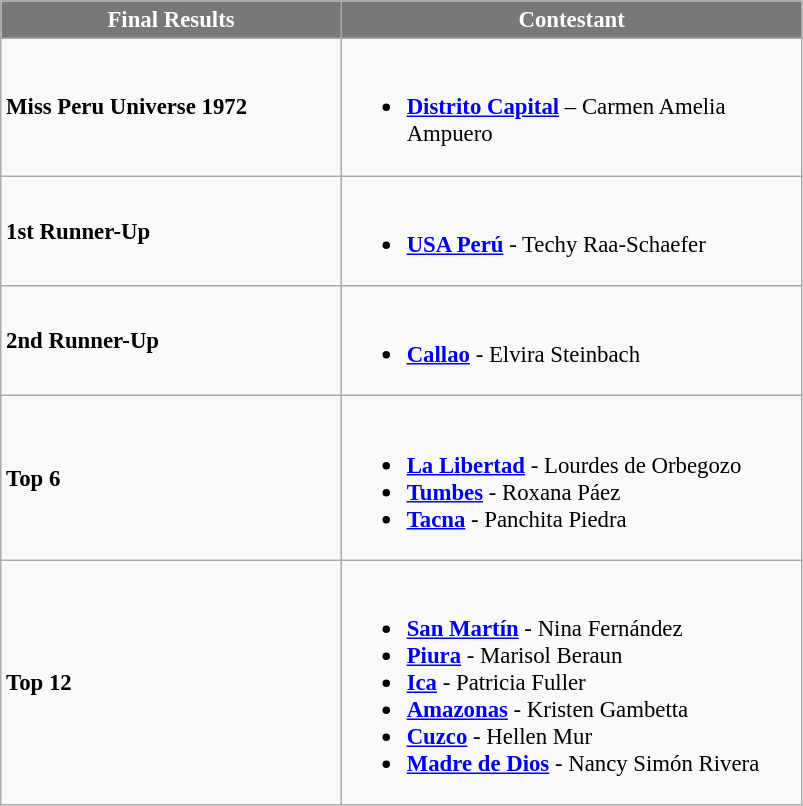<table class="wikitable sortable" style="font-size: 95%;">
<tr>
<th width="220" style="background-color:#787878;color:#FFFFFF;">Final Results</th>
<th width="300" style="background-color:#787878;color:#FFFFFF;">Contestant</th>
</tr>
<tr>
<td><strong>Miss Peru Universe 1972</strong></td>
<td><br><ul><li> <strong><a href='#'>Distrito Capital</a></strong> – Carmen Amelia Ampuero</li></ul></td>
</tr>
<tr>
<td><strong>1st Runner-Up</strong></td>
<td><br><ul><li> <strong><a href='#'>USA Perú</a></strong> - Techy Raa-Schaefer</li></ul></td>
</tr>
<tr>
<td><strong>2nd Runner-Up</strong></td>
<td><br><ul><li> <strong><a href='#'>Callao</a></strong> - Elvira Steinbach</li></ul></td>
</tr>
<tr>
<td><strong>Top 6</strong></td>
<td><br><ul><li> <strong><a href='#'>La Libertad</a></strong> - Lourdes de Orbegozo</li><li> <strong><a href='#'>Tumbes</a></strong> - Roxana Páez</li><li> <strong><a href='#'>Tacna</a></strong> - Panchita Piedra</li></ul></td>
</tr>
<tr>
<td><strong>Top 12</strong></td>
<td><br><ul><li> <strong><a href='#'>San Martín</a></strong> - Nina Fernández</li><li> <strong><a href='#'>Piura</a></strong> - Marisol Beraun</li><li> <strong><a href='#'>Ica</a></strong> - Patricia Fuller</li><li> <strong><a href='#'>Amazonas</a></strong> - Kristen Gambetta</li><li> <strong><a href='#'>Cuzco</a></strong> - Hellen Mur</li><li> <strong><a href='#'>Madre de Dios</a></strong> - Nancy Simón Rivera</li></ul></td>
</tr>
</table>
